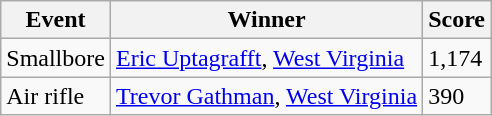<table class="wikitable sortable">
<tr>
<th>Event</th>
<th>Winner</th>
<th>Score</th>
</tr>
<tr>
<td>Smallbore</td>
<td><a href='#'>Eric Uptagrafft</a>, <a href='#'>West Virginia</a></td>
<td>1,174</td>
</tr>
<tr>
<td>Air rifle</td>
<td><a href='#'>Trevor Gathman</a>, <a href='#'>West Virginia</a></td>
<td>390</td>
</tr>
</table>
